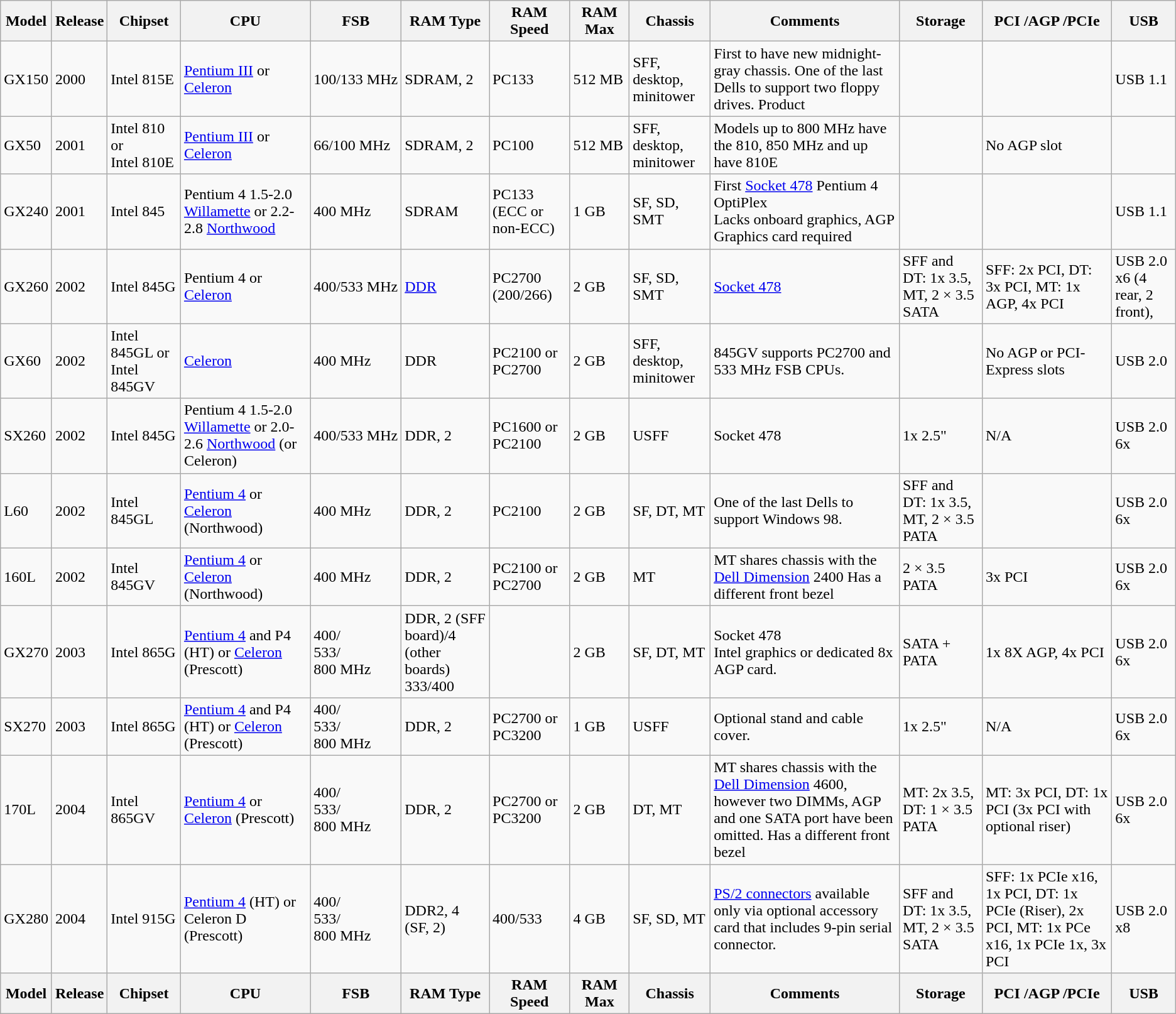<table class="wikitable sortable">
<tr>
<th>Model</th>
<th>Release</th>
<th>Chipset</th>
<th>CPU</th>
<th>FSB</th>
<th>RAM Type</th>
<th>RAM Speed</th>
<th>RAM Max</th>
<th>Chassis</th>
<th>Comments</th>
<th>Storage</th>
<th>PCI /AGP /PCIe</th>
<th>USB</th>
</tr>
<tr>
<td>GX150</td>
<td>2000</td>
<td>Intel 815E</td>
<td><a href='#'>Pentium III</a> or <a href='#'>Celeron</a></td>
<td>100/133 MHz</td>
<td>SDRAM, 2</td>
<td>PC133</td>
<td>512 MB</td>
<td>SFF, desktop, minitower</td>
<td>First to have new midnight-gray chassis. One of the last Dells to support two floppy drives. Product </td>
<td></td>
<td></td>
<td>USB 1.1</td>
</tr>
<tr>
<td>GX50</td>
<td>2001</td>
<td>Intel 810 or<br>Intel 810E</td>
<td><a href='#'>Pentium III</a> or <a href='#'>Celeron</a></td>
<td>66/100 MHz</td>
<td>SDRAM, 2</td>
<td>PC100</td>
<td>512 MB</td>
<td>SFF, desktop, minitower</td>
<td>Models up to 800 MHz have the 810, 850 MHz and up have 810E</td>
<td></td>
<td>No AGP slot</td>
<td></td>
</tr>
<tr>
<td>GX240</td>
<td>2001</td>
<td>Intel 845</td>
<td>Pentium 4 1.5-2.0 <a href='#'>Willamette</a> or 2.2-2.8 <a href='#'>Northwood</a></td>
<td>400 MHz</td>
<td>SDRAM</td>
<td>PC133 (ECC or non-ECC)</td>
<td>1 GB</td>
<td>SF, SD, SMT</td>
<td>First <a href='#'>Socket 478</a> Pentium 4 OptiPlex<br>Lacks onboard graphics, AGP Graphics card required</td>
<td></td>
<td></td>
<td>USB 1.1</td>
</tr>
<tr>
<td>GX260</td>
<td>2002</td>
<td>Intel 845G</td>
<td>Pentium 4 or <a href='#'>Celeron</a></td>
<td>400/533 MHz</td>
<td><a href='#'>DDR</a></td>
<td>PC2700 (200/266)</td>
<td>2 GB</td>
<td>SF, SD, SMT</td>
<td><a href='#'>Socket 478</a></td>
<td>SFF and DT: 1x 3.5, MT, 2 × 3.5 SATA</td>
<td>SFF: 2x PCI, DT: 3x PCI, MT: 1x AGP, 4x PCI</td>
<td>USB 2.0 x6 (4 rear, 2 front),</td>
</tr>
<tr>
<td>GX60</td>
<td>2002</td>
<td>Intel 845GL or Intel 845GV</td>
<td><a href='#'>Celeron</a></td>
<td>400 MHz</td>
<td>DDR</td>
<td>PC2100 or PC2700</td>
<td>2 GB</td>
<td>SFF, desktop, minitower</td>
<td>845GV supports PC2700 and 533 MHz FSB CPUs.</td>
<td></td>
<td>No AGP or PCI-Express slots</td>
<td>USB 2.0</td>
</tr>
<tr>
<td>SX260</td>
<td>2002</td>
<td>Intel 845G</td>
<td>Pentium 4 1.5-2.0 <a href='#'>Willamette</a> or 2.0-2.6 <a href='#'>Northwood</a> (or Celeron)</td>
<td>400/533 MHz</td>
<td>DDR, 2</td>
<td>PC1600 or PC2100</td>
<td>2 GB</td>
<td>USFF</td>
<td>Socket 478</td>
<td>1x 2.5"</td>
<td>N/A</td>
<td>USB 2.0 6x</td>
</tr>
<tr>
<td>L60</td>
<td>2002</td>
<td>Intel 845GL</td>
<td><a href='#'>Pentium 4</a> or <a href='#'>Celeron</a> (Northwood)</td>
<td>400 MHz</td>
<td>DDR, 2</td>
<td>PC2100</td>
<td>2 GB</td>
<td>SF, DT, MT</td>
<td>One of the last Dells to support Windows 98.</td>
<td>SFF and DT: 1x 3.5, MT, 2 × 3.5 PATA</td>
<td></td>
<td>USB 2.0 6x</td>
</tr>
<tr>
<td>160L</td>
<td>2002</td>
<td>Intel 845GV</td>
<td><a href='#'>Pentium 4</a> or <a href='#'>Celeron</a> (Northwood)</td>
<td>400 MHz</td>
<td>DDR, 2</td>
<td>PC2100 or PC2700</td>
<td>2 GB</td>
<td>MT</td>
<td>MT shares chassis with the <a href='#'>Dell Dimension</a> 2400 Has a different front bezel</td>
<td>2 × 3.5 PATA</td>
<td>3x PCI</td>
<td>USB 2.0 6x</td>
</tr>
<tr>
<td>GX270</td>
<td>2003</td>
<td>Intel 865G</td>
<td><a href='#'>Pentium 4</a> and P4 (HT) or <a href='#'>Celeron</a> (Prescott)</td>
<td>400/<br>533/<br>800 MHz</td>
<td>DDR, 2 (SFF board)/4 (other boards) <br>333/400</td>
<td></td>
<td>2 GB</td>
<td>SF, DT, MT</td>
<td>Socket 478<br>Intel graphics or dedicated 8x AGP card.</td>
<td>SATA + PATA</td>
<td>1x 8X AGP, 4x PCI</td>
<td>USB 2.0 6x</td>
</tr>
<tr>
<td>SX270</td>
<td>2003</td>
<td>Intel 865G</td>
<td><a href='#'>Pentium 4</a> and P4 (HT) or <a href='#'>Celeron</a> (Prescott)</td>
<td>400/<br>533/<br>800 MHz</td>
<td>DDR, 2</td>
<td>PC2700 or PC3200</td>
<td>1 GB</td>
<td>USFF</td>
<td>Optional stand and cable cover.</td>
<td>1x 2.5"</td>
<td>N/A</td>
<td>USB 2.0 6x</td>
</tr>
<tr>
<td>170L</td>
<td>2004</td>
<td>Intel 865GV</td>
<td><a href='#'>Pentium 4</a> or <a href='#'>Celeron</a> (Prescott)</td>
<td>400/<br>533/<br>800 MHz</td>
<td>DDR, 2</td>
<td>PC2700 or PC3200</td>
<td>2 GB</td>
<td>DT, MT</td>
<td>MT shares chassis with the <a href='#'>Dell Dimension</a> 4600, however two DIMMs, AGP and one SATA port have been omitted. Has a different front bezel</td>
<td>MT: 2x 3.5, DT: 1 × 3.5 PATA</td>
<td>MT: 3x PCI, DT: 1x PCI (3x PCI with optional riser)</td>
<td>USB 2.0 6x</td>
</tr>
<tr>
<td>GX280</td>
<td>2004</td>
<td>Intel 915G</td>
<td><a href='#'>Pentium 4</a> (HT) or Celeron D (Prescott)</td>
<td>400/<br>533/<br>800 MHz</td>
<td>DDR2, 4 (SF, 2)</td>
<td>400/533</td>
<td>4 GB</td>
<td>SF, SD, MT</td>
<td><a href='#'>PS/2 connectors</a> available only via optional accessory card that includes 9-pin serial connector.</td>
<td>SFF and DT: 1x 3.5, MT, 2 × 3.5 SATA</td>
<td>SFF: 1x PCIe x16, 1x PCI, DT: 1x PCIe (Riser), 2x PCI, MT: 1x PCe x16, 1x PCIe 1x, 3x PCI</td>
<td>USB 2.0 x8</td>
</tr>
<tr>
<th>Model</th>
<th>Release</th>
<th>Chipset</th>
<th>CPU</th>
<th>FSB</th>
<th>RAM Type</th>
<th>RAM Speed</th>
<th>RAM Max</th>
<th>Chassis</th>
<th>Comments</th>
<th>Storage</th>
<th>PCI /AGP /PCIe</th>
<th>USB</th>
</tr>
</table>
